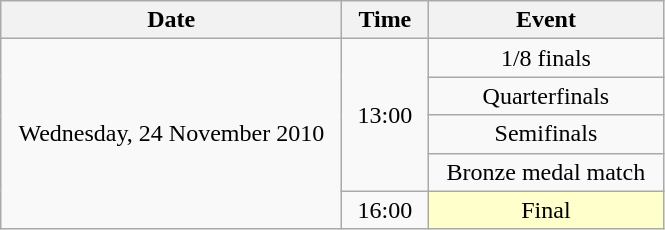<table class = "wikitable" style="text-align:center;">
<tr>
<th width=220>Date</th>
<th width=50>Time</th>
<th width=150>Event</th>
</tr>
<tr>
<td rowspan=5>Wednesday, 24 November 2010</td>
<td rowspan=4>13:00</td>
<td>1/8 finals</td>
</tr>
<tr>
<td>Quarterfinals</td>
</tr>
<tr>
<td>Semifinals</td>
</tr>
<tr>
<td>Bronze medal match</td>
</tr>
<tr>
<td>16:00</td>
<td bgcolor=ffffcc>Final</td>
</tr>
</table>
